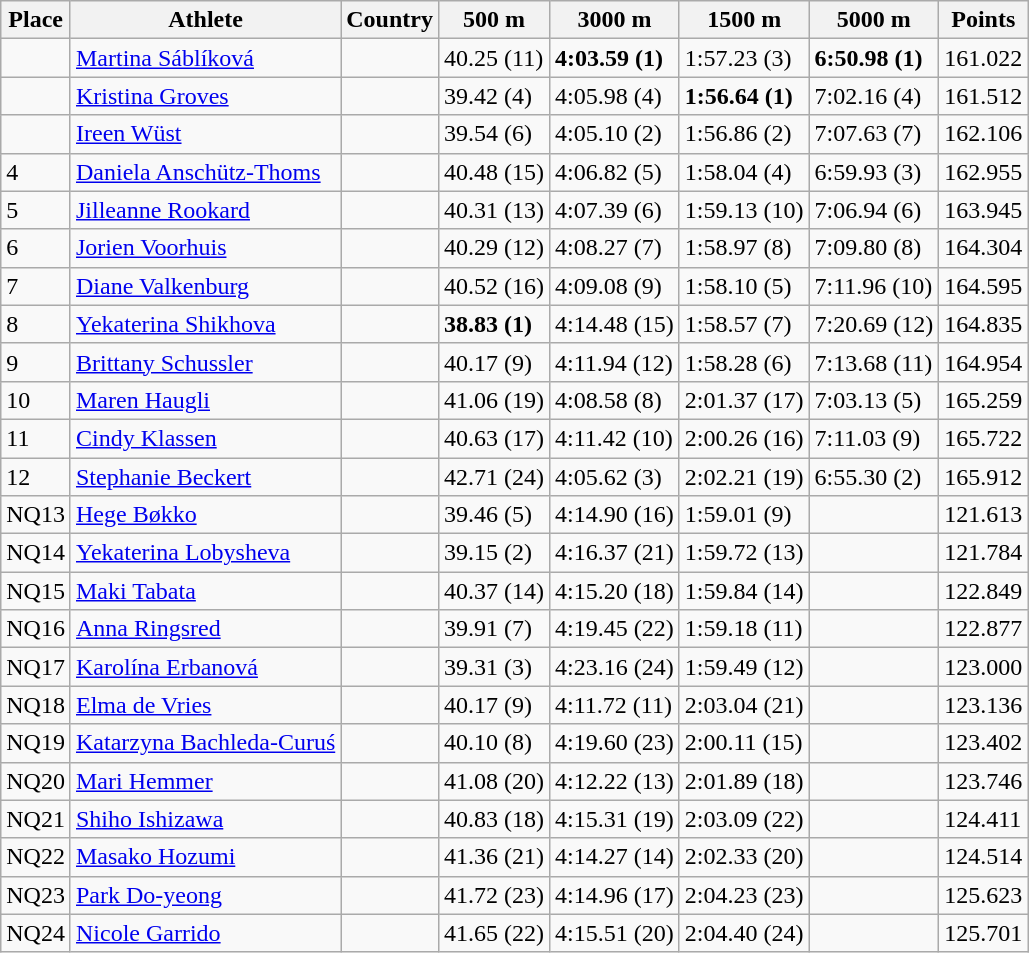<table class="wikitable" border="1">
<tr>
<th>Place</th>
<th>Athlete</th>
<th>Country</th>
<th>500 m</th>
<th>3000 m</th>
<th>1500 m</th>
<th>5000 m</th>
<th>Points</th>
</tr>
<tr>
<td></td>
<td><a href='#'>Martina Sáblíková</a></td>
<td></td>
<td>40.25 (11)</td>
<td><strong>4:03.59 (1)</strong></td>
<td>1:57.23 (3)</td>
<td><strong> 6:50.98 (1)</strong></td>
<td>161.022</td>
</tr>
<tr>
<td></td>
<td><a href='#'>Kristina Groves</a></td>
<td></td>
<td>39.42 (4)</td>
<td>4:05.98 (4)</td>
<td><strong>1:56.64 (1)</strong></td>
<td>7:02.16 (4)</td>
<td>161.512</td>
</tr>
<tr>
<td></td>
<td><a href='#'>Ireen Wüst</a></td>
<td></td>
<td>39.54 (6)</td>
<td>4:05.10 (2)</td>
<td>1:56.86 (2)</td>
<td>7:07.63 (7)</td>
<td>162.106</td>
</tr>
<tr>
<td>4</td>
<td><a href='#'>Daniela Anschütz-Thoms</a></td>
<td></td>
<td>40.48 (15)</td>
<td>4:06.82 (5)</td>
<td>1:58.04 (4)</td>
<td>6:59.93 (3)</td>
<td>162.955</td>
</tr>
<tr>
<td>5</td>
<td><a href='#'>Jilleanne Rookard</a></td>
<td></td>
<td>40.31 (13)</td>
<td>4:07.39 (6)</td>
<td>1:59.13 (10)</td>
<td>7:06.94 (6)</td>
<td>163.945</td>
</tr>
<tr>
<td>6</td>
<td><a href='#'>Jorien Voorhuis</a></td>
<td></td>
<td>40.29 (12)</td>
<td>4:08.27 (7)</td>
<td>1:58.97 (8)</td>
<td>7:09.80 (8)</td>
<td>164.304</td>
</tr>
<tr>
<td>7</td>
<td><a href='#'>Diane Valkenburg</a></td>
<td></td>
<td>40.52 (16)</td>
<td>4:09.08 (9)</td>
<td>1:58.10 (5)</td>
<td>7:11.96 (10)</td>
<td>164.595</td>
</tr>
<tr>
<td>8</td>
<td><a href='#'>Yekaterina Shikhova</a></td>
<td></td>
<td><strong>38.83 (1)</strong></td>
<td>4:14.48 (15)</td>
<td>1:58.57 (7)</td>
<td>7:20.69 (12)</td>
<td>164.835</td>
</tr>
<tr>
<td>9</td>
<td><a href='#'>Brittany Schussler</a></td>
<td></td>
<td>40.17 (9)</td>
<td>4:11.94 (12)</td>
<td>1:58.28 (6)</td>
<td>7:13.68 (11)</td>
<td>164.954</td>
</tr>
<tr>
<td>10</td>
<td><a href='#'>Maren Haugli</a></td>
<td></td>
<td>41.06 (19)</td>
<td>4:08.58 (8)</td>
<td>2:01.37 (17)</td>
<td>7:03.13 (5)</td>
<td>165.259</td>
</tr>
<tr>
<td>11</td>
<td><a href='#'>Cindy Klassen</a></td>
<td></td>
<td>40.63 (17)</td>
<td>4:11.42 (10)</td>
<td>2:00.26 (16)</td>
<td>7:11.03 (9)</td>
<td>165.722</td>
</tr>
<tr>
<td>12</td>
<td><a href='#'>Stephanie Beckert</a></td>
<td></td>
<td>42.71 (24)</td>
<td>4:05.62 (3)</td>
<td>2:02.21 (19)</td>
<td>6:55.30 (2)</td>
<td>165.912</td>
</tr>
<tr>
<td>NQ13</td>
<td><a href='#'>Hege Bøkko</a></td>
<td></td>
<td>39.46 (5)</td>
<td>4:14.90 (16)</td>
<td>1:59.01 (9)</td>
<td></td>
<td>121.613</td>
</tr>
<tr>
<td>NQ14</td>
<td><a href='#'>Yekaterina Lobysheva</a></td>
<td></td>
<td>39.15 (2)</td>
<td>4:16.37 (21)</td>
<td>1:59.72 (13)</td>
<td></td>
<td>121.784</td>
</tr>
<tr>
<td>NQ15</td>
<td><a href='#'>Maki Tabata</a></td>
<td></td>
<td>40.37 (14)</td>
<td>4:15.20 (18)</td>
<td>1:59.84 (14)</td>
<td></td>
<td>122.849</td>
</tr>
<tr>
<td>NQ16</td>
<td><a href='#'>Anna Ringsred</a></td>
<td></td>
<td>39.91 (7)</td>
<td>4:19.45 (22)</td>
<td>1:59.18 (11)</td>
<td></td>
<td>122.877</td>
</tr>
<tr>
<td>NQ17</td>
<td><a href='#'>Karolína Erbanová</a></td>
<td></td>
<td>39.31 (3)</td>
<td>4:23.16 (24)</td>
<td>1:59.49 (12)</td>
<td></td>
<td>123.000</td>
</tr>
<tr>
<td>NQ18</td>
<td><a href='#'>Elma de Vries</a></td>
<td></td>
<td>40.17 (9)</td>
<td>4:11.72 (11)</td>
<td>2:03.04 (21)</td>
<td></td>
<td>123.136</td>
</tr>
<tr>
<td>NQ19</td>
<td><a href='#'>Katarzyna Bachleda-Curuś</a></td>
<td></td>
<td>40.10 (8)</td>
<td>4:19.60 (23)</td>
<td>2:00.11 (15)</td>
<td></td>
<td>123.402</td>
</tr>
<tr>
<td>NQ20</td>
<td><a href='#'>Mari Hemmer</a></td>
<td></td>
<td>41.08 (20)</td>
<td>4:12.22 (13)</td>
<td>2:01.89 (18)</td>
<td></td>
<td>123.746</td>
</tr>
<tr>
<td>NQ21</td>
<td><a href='#'>Shiho Ishizawa</a></td>
<td></td>
<td>40.83 (18)</td>
<td>4:15.31 (19)</td>
<td>2:03.09 (22)</td>
<td></td>
<td>124.411</td>
</tr>
<tr>
<td>NQ22</td>
<td><a href='#'>Masako Hozumi</a></td>
<td></td>
<td>41.36 (21)</td>
<td>4:14.27 (14)</td>
<td>2:02.33 (20)</td>
<td></td>
<td>124.514</td>
</tr>
<tr>
<td>NQ23</td>
<td><a href='#'>Park Do-yeong</a></td>
<td></td>
<td>41.72 (23)</td>
<td>4:14.96 (17)</td>
<td>2:04.23 (23)</td>
<td></td>
<td>125.623</td>
</tr>
<tr>
<td>NQ24</td>
<td><a href='#'>Nicole Garrido</a></td>
<td></td>
<td>41.65 (22)</td>
<td>4:15.51 (20)</td>
<td>2:04.40 (24)</td>
<td></td>
<td>125.701</td>
</tr>
</table>
